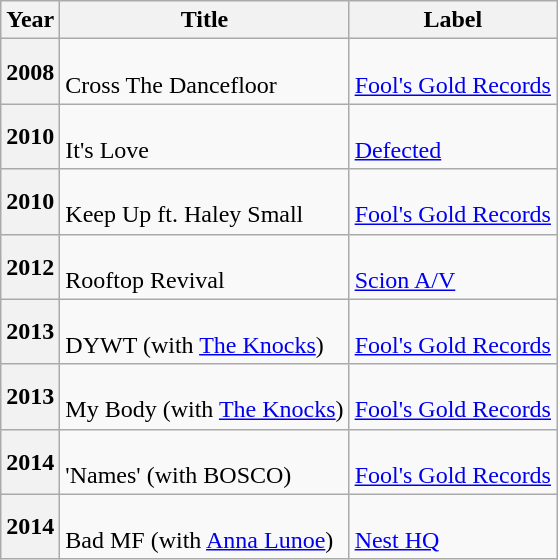<table class="wikitable plainrowheaders" style="text-align:left;">
<tr>
<th scope="col">Year</th>
<th scope="col">Title</th>
<th scope="col">Label</th>
</tr>
<tr>
<th scope="row">2008</th>
<td><br>Cross The Dancefloor</td>
<td><br><a href='#'>Fool's Gold Records</a></td>
</tr>
<tr>
<th scope="row">2010</th>
<td><br>It's Love</td>
<td><br><a href='#'>Defected</a></td>
</tr>
<tr>
<th scope="row">2010</th>
<td><br>Keep Up ft. Haley Small</td>
<td><br><a href='#'>Fool's Gold Records</a></td>
</tr>
<tr>
<th scope="row">2012</th>
<td><br>Rooftop Revival</td>
<td><br><a href='#'>Scion A/V</a></td>
</tr>
<tr>
<th scope="row">2013</th>
<td><br>DYWT (with <a href='#'>The Knocks</a>)</td>
<td><br><a href='#'>Fool's Gold Records</a></td>
</tr>
<tr>
<th scope="row">2013</th>
<td><br>My Body (with <a href='#'>The Knocks</a>)</td>
<td><br><a href='#'>Fool's Gold Records</a></td>
</tr>
<tr>
<th scope="row">2014</th>
<td><br>'Names' (with BOSCO)</td>
<td><br><a href='#'>Fool's Gold Records</a></td>
</tr>
<tr>
<th scope="row">2014</th>
<td><br>Bad MF (with <a href='#'>Anna Lunoe</a>)</td>
<td><br><a href='#'>Nest HQ</a></td>
</tr>
</table>
